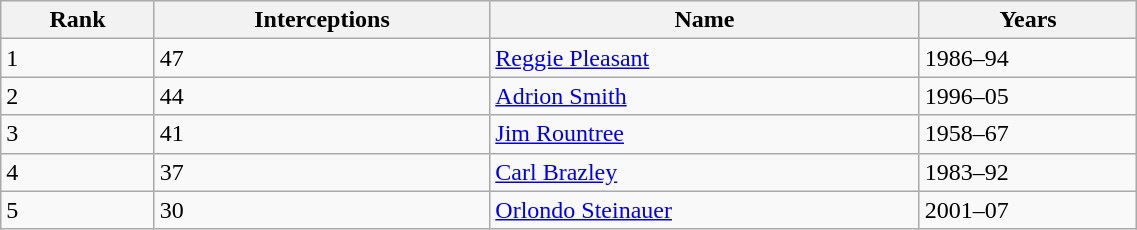<table class="wikitable" style="width:60%; text-align:left; border-collapse:collapse;">
<tr>
<th>Rank</th>
<th>Interceptions</th>
<th>Name</th>
<th>Years</th>
</tr>
<tr>
<td>1</td>
<td>47</td>
<td><a href='#'>Reggie Pleasant</a></td>
<td>1986–94</td>
</tr>
<tr>
<td>2</td>
<td>44</td>
<td><a href='#'>Adrion Smith</a></td>
<td>1996–05</td>
</tr>
<tr>
<td>3</td>
<td>41</td>
<td><a href='#'>Jim Rountree</a></td>
<td>1958–67</td>
</tr>
<tr>
<td>4</td>
<td>37</td>
<td><a href='#'>Carl Brazley</a></td>
<td>1983–92</td>
</tr>
<tr>
<td>5</td>
<td>30</td>
<td><a href='#'>Orlondo Steinauer</a></td>
<td>2001–07</td>
</tr>
</table>
